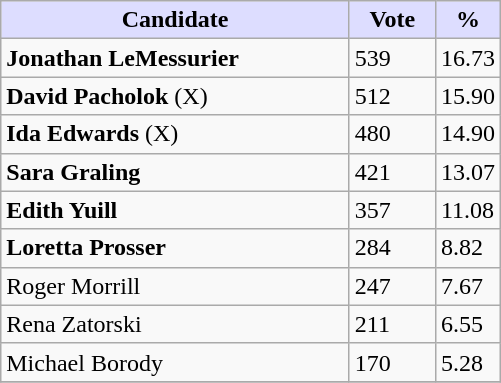<table class="wikitable">
<tr>
<th style="background:#ddf; width:225px;">Candidate</th>
<th style="background:#ddf; width:50px;">Vote</th>
<th style="background:#ddf; width:30px;">%</th>
</tr>
<tr>
<td><strong>Jonathan LeMessurier</strong></td>
<td>539</td>
<td>16.73</td>
</tr>
<tr>
<td><strong>David Pacholok</strong> (X)</td>
<td>512</td>
<td>15.90</td>
</tr>
<tr>
<td><strong>Ida Edwards</strong> (X)</td>
<td>480</td>
<td>14.90</td>
</tr>
<tr>
<td><strong>Sara Graling</strong></td>
<td>421</td>
<td>13.07</td>
</tr>
<tr>
<td><strong>Edith Yuill</strong></td>
<td>357</td>
<td>11.08</td>
</tr>
<tr>
<td><strong>Loretta Prosser</strong></td>
<td>284</td>
<td>8.82</td>
</tr>
<tr>
<td>Roger Morrill</td>
<td>247</td>
<td>7.67</td>
</tr>
<tr>
<td>Rena Zatorski</td>
<td>211</td>
<td>6.55</td>
</tr>
<tr>
<td>Michael Borody</td>
<td>170</td>
<td>5.28</td>
</tr>
<tr>
</tr>
</table>
